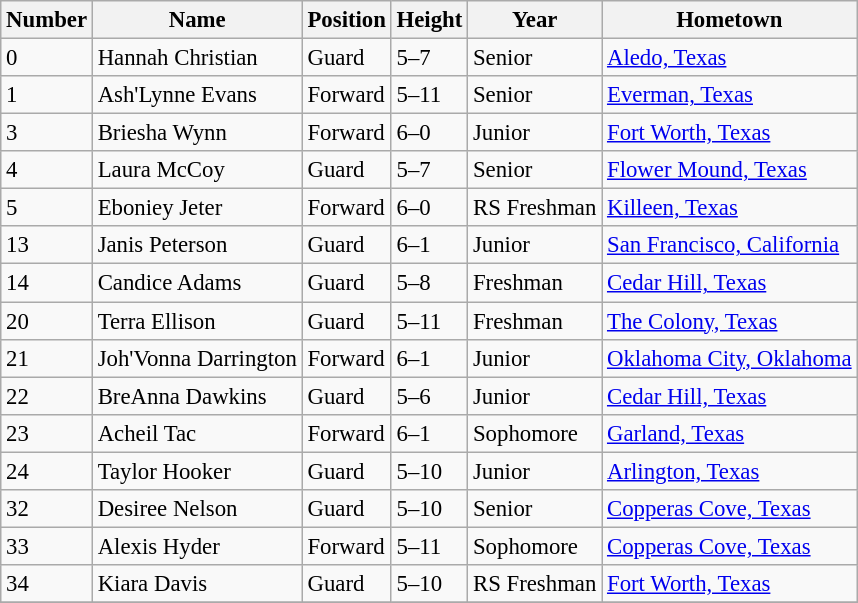<table class="wikitable" style="font-size: 95%;">
<tr>
<th>Number</th>
<th>Name</th>
<th>Position</th>
<th>Height</th>
<th>Year</th>
<th>Hometown</th>
</tr>
<tr>
<td>0</td>
<td>Hannah Christian</td>
<td>Guard</td>
<td>5–7</td>
<td>Senior</td>
<td><a href='#'>Aledo, Texas</a></td>
</tr>
<tr>
<td>1</td>
<td>Ash'Lynne Evans</td>
<td>Forward</td>
<td>5–11</td>
<td>Senior</td>
<td><a href='#'>Everman, Texas</a></td>
</tr>
<tr>
<td>3</td>
<td>Briesha Wynn</td>
<td>Forward</td>
<td>6–0</td>
<td>Junior</td>
<td><a href='#'>Fort Worth, Texas</a></td>
</tr>
<tr>
<td>4</td>
<td>Laura McCoy</td>
<td>Guard</td>
<td>5–7</td>
<td>Senior</td>
<td><a href='#'>Flower Mound, Texas</a></td>
</tr>
<tr>
<td>5</td>
<td>Eboniey Jeter</td>
<td>Forward</td>
<td>6–0</td>
<td>RS Freshman</td>
<td><a href='#'>Killeen, Texas</a></td>
</tr>
<tr>
<td>13</td>
<td>Janis Peterson</td>
<td>Guard</td>
<td>6–1</td>
<td>Junior</td>
<td><a href='#'>San Francisco, California</a></td>
</tr>
<tr>
<td>14</td>
<td>Candice Adams</td>
<td>Guard</td>
<td>5–8</td>
<td>Freshman</td>
<td><a href='#'>Cedar Hill, Texas</a></td>
</tr>
<tr>
<td>20</td>
<td>Terra Ellison</td>
<td>Guard</td>
<td>5–11</td>
<td>Freshman</td>
<td><a href='#'>The Colony, Texas</a></td>
</tr>
<tr>
<td>21</td>
<td>Joh'Vonna Darrington</td>
<td>Forward</td>
<td>6–1</td>
<td>Junior</td>
<td><a href='#'>Oklahoma City, Oklahoma</a></td>
</tr>
<tr>
<td>22</td>
<td>BreAnna Dawkins</td>
<td>Guard</td>
<td>5–6</td>
<td>Junior</td>
<td><a href='#'>Cedar Hill, Texas</a></td>
</tr>
<tr>
<td>23</td>
<td>Acheil Tac</td>
<td>Forward</td>
<td>6–1</td>
<td>Sophomore</td>
<td><a href='#'>Garland, Texas</a></td>
</tr>
<tr>
<td>24</td>
<td>Taylor Hooker</td>
<td>Guard</td>
<td>5–10</td>
<td>Junior</td>
<td><a href='#'>Arlington, Texas</a></td>
</tr>
<tr>
<td>32</td>
<td>Desiree Nelson</td>
<td>Guard</td>
<td>5–10</td>
<td>Senior</td>
<td><a href='#'>Copperas Cove, Texas</a></td>
</tr>
<tr>
<td>33</td>
<td>Alexis Hyder</td>
<td>Forward</td>
<td>5–11</td>
<td>Sophomore</td>
<td><a href='#'>Copperas Cove, Texas</a></td>
</tr>
<tr>
<td>34</td>
<td>Kiara Davis</td>
<td>Guard</td>
<td>5–10</td>
<td>RS Freshman</td>
<td><a href='#'>Fort Worth, Texas</a></td>
</tr>
<tr>
</tr>
</table>
